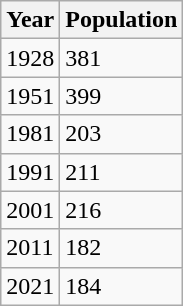<table class=wikitable>
<tr>
<th>Year</th>
<th>Population</th>
</tr>
<tr>
<td>1928</td>
<td>381</td>
</tr>
<tr>
<td>1951</td>
<td>399</td>
</tr>
<tr>
<td>1981</td>
<td>203</td>
</tr>
<tr>
<td>1991</td>
<td>211</td>
</tr>
<tr>
<td>2001</td>
<td>216</td>
</tr>
<tr>
<td>2011</td>
<td>182</td>
</tr>
<tr>
<td>2021</td>
<td>184</td>
</tr>
</table>
